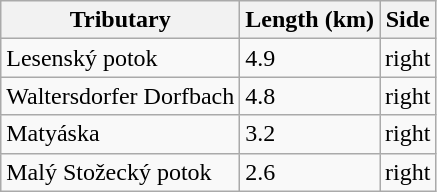<table class="wikitable">
<tr>
<th>Tributary</th>
<th>Length (km)</th>
<th>Side</th>
</tr>
<tr>
<td>Lesenský potok</td>
<td>4.9</td>
<td>right</td>
</tr>
<tr>
<td>Waltersdorfer Dorfbach</td>
<td>4.8</td>
<td>right</td>
</tr>
<tr>
<td>Matyáska</td>
<td>3.2</td>
<td>right</td>
</tr>
<tr>
<td>Malý Stožecký potok</td>
<td>2.6</td>
<td>right</td>
</tr>
</table>
